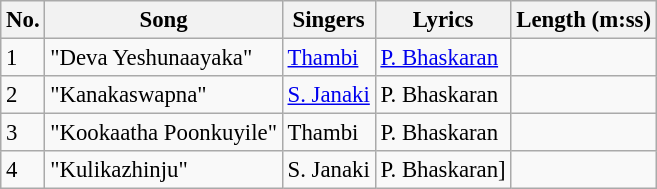<table class="wikitable" style="font-size:95%;">
<tr>
<th>No.</th>
<th>Song</th>
<th>Singers</th>
<th>Lyrics</th>
<th>Length (m:ss)</th>
</tr>
<tr>
<td>1</td>
<td>"Deva Yeshunaayaka"</td>
<td><a href='#'>Thambi</a></td>
<td><a href='#'>P. Bhaskaran</a></td>
<td></td>
</tr>
<tr>
<td>2</td>
<td>"Kanakaswapna"</td>
<td><a href='#'>S. Janaki</a></td>
<td>P. Bhaskaran</td>
<td></td>
</tr>
<tr>
<td>3</td>
<td>"Kookaatha Poonkuyile"</td>
<td>Thambi</td>
<td>P. Bhaskaran</td>
<td></td>
</tr>
<tr>
<td>4</td>
<td>"Kulikazhinju"</td>
<td>S. Janaki</td>
<td>P. Bhaskaran]</td>
<td></td>
</tr>
</table>
